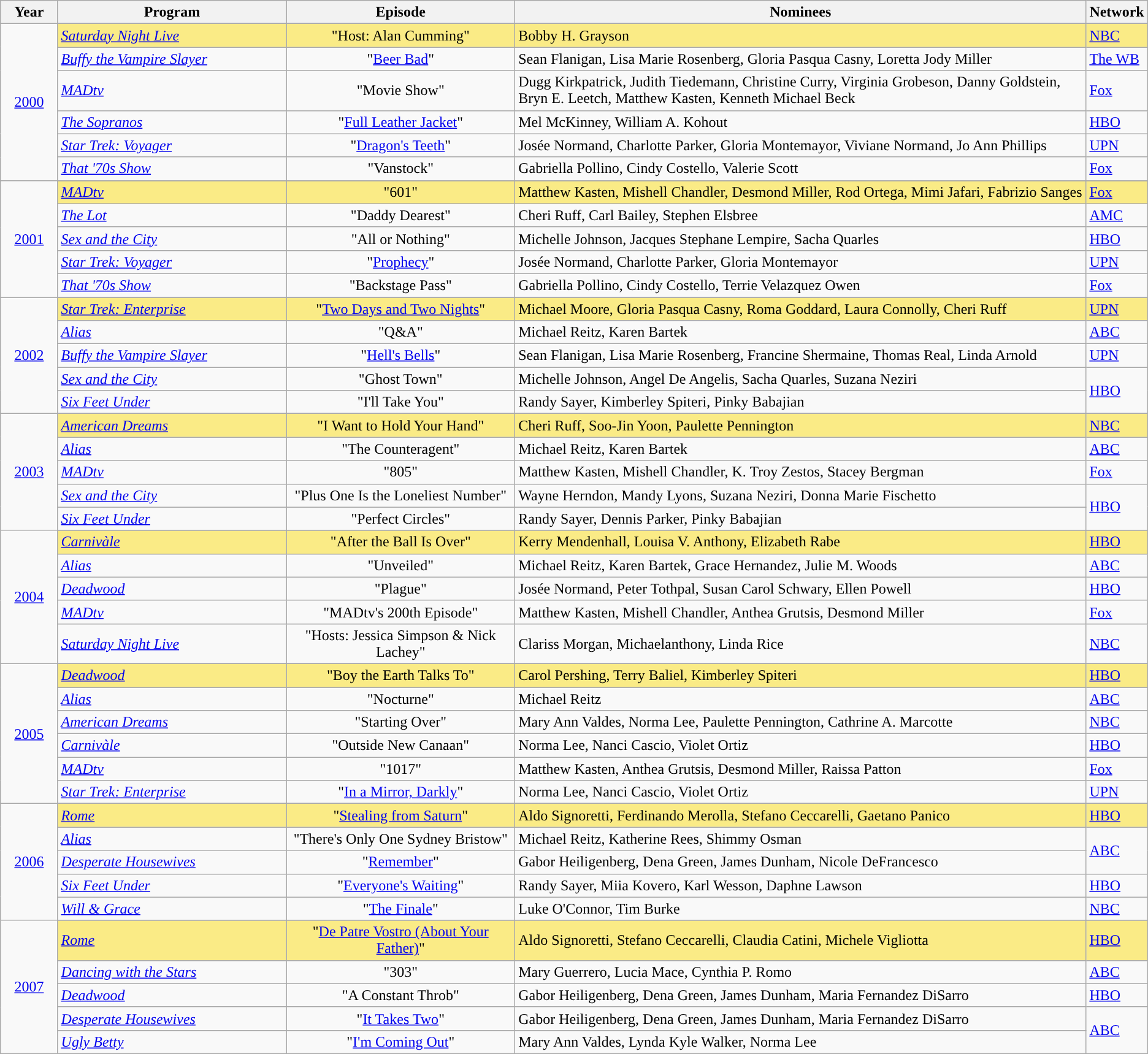<table class="wikitable">
<tr>
<th width="5%">Year</th>
<th width="20%">Program</th>
<th width="20%">Episode</th>
<th width="50%">Nominees</th>
<th width="5%">Network</th>
</tr>
<tr>
<td rowspan="7" style="text-align:center;"><a href='#'>2000</a><br></td>
</tr>
<tr style="background:#FAEB86;">
<td><em><a href='#'>Saturday Night Live</a></em></td>
<td align=center>"Host: Alan Cumming"</td>
<td>Bobby H. Grayson</td>
<td><a href='#'>NBC</a></td>
</tr>
<tr>
<td><em><a href='#'>Buffy the Vampire Slayer</a> </em></td>
<td align=center>"<a href='#'>Beer Bad</a>"</td>
<td>Sean Flanigan, Lisa Marie Rosenberg, Gloria Pasqua Casny, Loretta Jody Miller</td>
<td><a href='#'>The WB</a></td>
</tr>
<tr>
<td><em><a href='#'>MADtv</a> </em></td>
<td align=center>"Movie Show"</td>
<td>Dugg Kirkpatrick, Judith Tiedemann, Christine Curry, Virginia Grobeson, Danny Goldstein, Bryn E. Leetch, Matthew Kasten, Kenneth Michael Beck</td>
<td><a href='#'>Fox</a></td>
</tr>
<tr>
<td><em><a href='#'>The Sopranos</a> </em></td>
<td align=center>"<a href='#'>Full Leather Jacket</a>"</td>
<td>Mel McKinney, William A. Kohout</td>
<td><a href='#'>HBO</a></td>
</tr>
<tr>
<td><em><a href='#'>Star Trek: Voyager</a> </em></td>
<td align=center>"<a href='#'>Dragon's Teeth</a>"</td>
<td>Josée Normand, Charlotte Parker, Gloria Montemayor, Viviane Normand, Jo Ann Phillips</td>
<td><a href='#'>UPN</a></td>
</tr>
<tr>
<td><em><a href='#'>That '70s Show</a> </em></td>
<td align=center>"Vanstock"</td>
<td>Gabriella Pollino, Cindy Costello, Valerie Scott</td>
<td><a href='#'>Fox</a></td>
</tr>
<tr>
<td rowspan="6" style="text-align:center;"><a href='#'>2001</a><br></td>
</tr>
<tr style="background:#FAEB86;">
<td><em><a href='#'>MADtv</a></em></td>
<td align=center>"601"</td>
<td>Matthew Kasten, Mishell Chandler, Desmond Miller, Rod Ortega, Mimi Jafari, Fabrizio Sanges</td>
<td><a href='#'>Fox</a></td>
</tr>
<tr>
<td><em><a href='#'>The Lot</a> </em></td>
<td align=center>"Daddy Dearest"</td>
<td>Cheri Ruff, Carl Bailey, Stephen Elsbree</td>
<td><a href='#'>AMC</a></td>
</tr>
<tr>
<td><em><a href='#'>Sex and the City</a> </em></td>
<td align=center>"All or Nothing"</td>
<td>Michelle Johnson, Jacques Stephane Lempire, Sacha Quarles</td>
<td><a href='#'>HBO</a></td>
</tr>
<tr>
<td><em><a href='#'>Star Trek: Voyager</a> </em></td>
<td align=center>"<a href='#'>Prophecy</a>"</td>
<td>Josée Normand, Charlotte Parker, Gloria Montemayor</td>
<td><a href='#'>UPN</a></td>
</tr>
<tr>
<td><em><a href='#'>That '70s Show</a> </em></td>
<td align=center>"Backstage Pass"</td>
<td>Gabriella Pollino, Cindy Costello, Terrie Velazquez Owen</td>
<td><a href='#'>Fox</a></td>
</tr>
<tr>
<td rowspan="6" style="text-align:center;"><a href='#'>2002</a><br></td>
</tr>
<tr style="background:#FAEB86;">
<td><em><a href='#'>Star Trek: Enterprise</a></em></td>
<td align=center>"<a href='#'>Two Days and Two Nights</a>"</td>
<td>Michael Moore, Gloria Pasqua Casny, Roma Goddard, Laura Connolly, Cheri Ruff</td>
<td><a href='#'>UPN</a></td>
</tr>
<tr>
<td><em><a href='#'>Alias</a> </em></td>
<td align=center>"Q&A"</td>
<td>Michael Reitz, Karen Bartek</td>
<td><a href='#'>ABC</a></td>
</tr>
<tr>
<td><em><a href='#'>Buffy the Vampire Slayer</a> </em></td>
<td align=center>"<a href='#'>Hell's Bells</a>"</td>
<td>Sean Flanigan, Lisa Marie Rosenberg, Francine Shermaine, Thomas Real, Linda Arnold</td>
<td><a href='#'>UPN</a></td>
</tr>
<tr>
<td><em><a href='#'>Sex and the City</a> </em></td>
<td align=center>"Ghost Town"</td>
<td>Michelle Johnson, Angel De Angelis, Sacha Quarles, Suzana Neziri</td>
<td rowspan=2><a href='#'>HBO</a></td>
</tr>
<tr>
<td><em><a href='#'>Six Feet Under</a> </em></td>
<td align=center>"I'll Take You"</td>
<td>Randy Sayer, Kimberley Spiteri, Pinky Babajian</td>
</tr>
<tr>
<td rowspan="6" style="text-align:center;"><a href='#'>2003</a><br></td>
</tr>
<tr style="background:#FAEB86;">
<td><em><a href='#'>American Dreams</a></em></td>
<td align=center>"I Want to Hold Your Hand"</td>
<td>Cheri Ruff, Soo-Jin Yoon, Paulette Pennington</td>
<td><a href='#'>NBC</a></td>
</tr>
<tr>
<td><em><a href='#'>Alias</a> </em></td>
<td align=center>"The Counteragent"</td>
<td>Michael Reitz, Karen Bartek</td>
<td><a href='#'>ABC</a></td>
</tr>
<tr>
<td><em><a href='#'>MADtv</a> </em></td>
<td align=center>"805"</td>
<td>Matthew Kasten, Mishell Chandler, K. Troy Zestos, Stacey Bergman</td>
<td><a href='#'>Fox</a></td>
</tr>
<tr>
<td><em><a href='#'>Sex and the City</a> </em></td>
<td align=center>"Plus One Is the Loneliest Number"</td>
<td>Wayne Herndon, Mandy Lyons, Suzana Neziri, Donna Marie Fischetto</td>
<td rowspan=2><a href='#'>HBO</a></td>
</tr>
<tr>
<td><em><a href='#'>Six Feet Under</a> </em></td>
<td align=center>"Perfect Circles"</td>
<td>Randy Sayer, Dennis Parker, Pinky Babajian</td>
</tr>
<tr>
<td rowspan="6" style="text-align:center;"><a href='#'>2004</a><br></td>
</tr>
<tr style="background:#FAEB86;">
<td><em><a href='#'>Carnivàle</a></em></td>
<td align=center>"After the Ball Is Over"</td>
<td>Kerry Mendenhall, Louisa V. Anthony, Elizabeth Rabe</td>
<td><a href='#'>HBO</a></td>
</tr>
<tr>
<td><em><a href='#'>Alias</a> </em></td>
<td align=center>"Unveiled"</td>
<td>Michael Reitz, Karen Bartek, Grace Hernandez, Julie M. Woods</td>
<td><a href='#'>ABC</a></td>
</tr>
<tr>
<td><em><a href='#'>Deadwood</a> </em></td>
<td align=center>"Plague"</td>
<td>Josée Normand, Peter Tothpal, Susan Carol Schwary, Ellen Powell</td>
<td><a href='#'>HBO</a></td>
</tr>
<tr>
<td><em><a href='#'>MADtv</a> </em></td>
<td align=center>"MADtv's 200th Episode"</td>
<td>Matthew Kasten, Mishell Chandler, Anthea Grutsis, Desmond Miller</td>
<td><a href='#'>Fox</a></td>
</tr>
<tr>
<td><em><a href='#'>Saturday Night Live</a> </em></td>
<td align=center>"Hosts: Jessica Simpson & Nick Lachey"</td>
<td>Clariss Morgan, Michaelanthony, Linda Rice</td>
<td><a href='#'>NBC</a></td>
</tr>
<tr>
<td rowspan="7" style="text-align:center;"><a href='#'>2005</a><br></td>
</tr>
<tr style="background:#FAEB86;">
<td><em><a href='#'>Deadwood</a></em></td>
<td align=center>"Boy the Earth Talks To"</td>
<td>Carol Pershing, Terry Baliel, Kimberley Spiteri</td>
<td><a href='#'>HBO</a></td>
</tr>
<tr>
<td><em><a href='#'>Alias</a> </em></td>
<td align=center>"Nocturne"</td>
<td>Michael Reitz</td>
<td><a href='#'>ABC</a></td>
</tr>
<tr>
<td><em><a href='#'>American Dreams</a> </em></td>
<td align=center>"Starting Over"</td>
<td>Mary Ann Valdes, Norma Lee, Paulette Pennington, Cathrine A. Marcotte</td>
<td><a href='#'>NBC</a></td>
</tr>
<tr>
<td><em><a href='#'>Carnivàle</a> </em></td>
<td align=center>"Outside New Canaan"</td>
<td>Norma Lee, Nanci Cascio, Violet Ortiz</td>
<td><a href='#'>HBO</a></td>
</tr>
<tr>
<td><em><a href='#'>MADtv</a> </em></td>
<td align=center>"1017"</td>
<td>Matthew Kasten, Anthea Grutsis, Desmond Miller, Raissa Patton</td>
<td><a href='#'>Fox</a></td>
</tr>
<tr>
<td><em><a href='#'>Star Trek: Enterprise</a> </em></td>
<td align=center>"<a href='#'>In a Mirror, Darkly</a>"</td>
<td>Norma Lee, Nanci Cascio, Violet Ortiz</td>
<td><a href='#'>UPN</a></td>
</tr>
<tr>
<td rowspan="6" style="text-align:center;"><a href='#'>2006</a><br></td>
</tr>
<tr style="background:#FAEB86;">
<td><em><a href='#'>Rome</a></em></td>
<td align=center>"<a href='#'>Stealing from Saturn</a>"</td>
<td>Aldo Signoretti, Ferdinando Merolla, Stefano Ceccarelli, Gaetano Panico</td>
<td><a href='#'>HBO</a></td>
</tr>
<tr>
<td><em><a href='#'>Alias</a> </em></td>
<td align=center>"There's Only One Sydney Bristow"</td>
<td>Michael Reitz, Katherine Rees, Shimmy Osman</td>
<td rowspan=2><a href='#'>ABC</a></td>
</tr>
<tr>
<td><em><a href='#'>Desperate Housewives</a> </em></td>
<td align=center>"<a href='#'>Remember</a>"</td>
<td>Gabor Heiligenberg, Dena Green, James Dunham, Nicole DeFrancesco</td>
</tr>
<tr>
<td><em><a href='#'>Six Feet Under</a> </em></td>
<td align=center>"<a href='#'>Everyone's Waiting</a>"</td>
<td>Randy Sayer, Miia Kovero, Karl Wesson, Daphne Lawson</td>
<td><a href='#'>HBO</a></td>
</tr>
<tr>
<td><em><a href='#'>Will & Grace</a> </em></td>
<td align=center>"<a href='#'>The Finale</a>"</td>
<td>Luke O'Connor, Tim Burke</td>
<td><a href='#'>NBC</a></td>
</tr>
<tr>
<td rowspan="6" style="text-align:center;"><a href='#'>2007</a><br></td>
</tr>
<tr style="background:#FAEB86;">
<td><em><a href='#'>Rome</a></em></td>
<td align=center>"<a href='#'>De Patre Vostro (About Your Father)</a>"</td>
<td>Aldo Signoretti, Stefano Ceccarelli, Claudia Catini, Michele Vigliotta</td>
<td><a href='#'>HBO</a></td>
</tr>
<tr>
<td><em><a href='#'>Dancing with the Stars</a> </em></td>
<td align=center>"303"</td>
<td>Mary Guerrero, Lucia Mace, Cynthia P. Romo</td>
<td><a href='#'>ABC</a></td>
</tr>
<tr>
<td><em><a href='#'>Deadwood</a> </em></td>
<td align=center>"A Constant Throb"</td>
<td>Gabor Heiligenberg, Dena Green, James Dunham, Maria Fernandez DiSarro</td>
<td><a href='#'>HBO</a></td>
</tr>
<tr>
<td><em><a href='#'>Desperate Housewives</a> </em></td>
<td align=center>"<a href='#'>It Takes Two</a>"</td>
<td>Gabor Heiligenberg, Dena Green, James Dunham, Maria Fernandez DiSarro</td>
<td rowspan=2><a href='#'>ABC</a></td>
</tr>
<tr>
<td><em><a href='#'>Ugly Betty</a> </em></td>
<td align=center>"<a href='#'>I'm Coming Out</a>"</td>
<td>Mary Ann Valdes, Lynda Kyle Walker, Norma Lee</td>
</tr>
</table>
